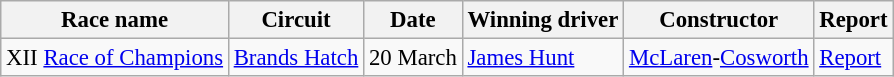<table class="wikitable" style="font-size:95%">
<tr>
<th>Race name</th>
<th>Circuit</th>
<th>Date</th>
<th>Winning driver</th>
<th>Constructor</th>
<th>Report</th>
</tr>
<tr>
<td> XII <a href='#'>Race of Champions</a></td>
<td><a href='#'>Brands Hatch</a></td>
<td>20 March</td>
<td> <a href='#'>James Hunt</a></td>
<td> <a href='#'>McLaren</a>-<a href='#'>Cosworth</a></td>
<td><a href='#'>Report</a></td>
</tr>
</table>
